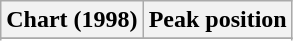<table class="wikitable sortable" border="1">
<tr>
<th>Chart (1998)</th>
<th>Peak position</th>
</tr>
<tr>
</tr>
<tr>
</tr>
</table>
